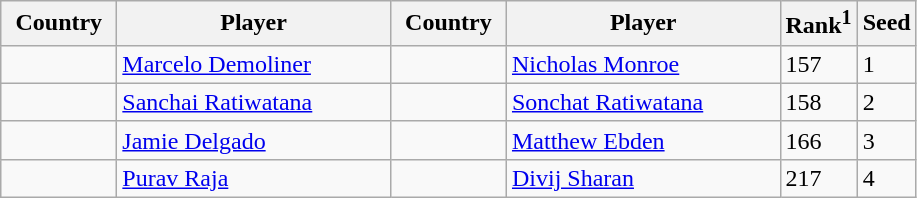<table class="sortable wikitable">
<tr>
<th width="70">Country</th>
<th width="175">Player</th>
<th width="70">Country</th>
<th width="175">Player</th>
<th>Rank<sup>1</sup></th>
<th>Seed</th>
</tr>
<tr>
<td></td>
<td><a href='#'>Marcelo Demoliner</a></td>
<td></td>
<td><a href='#'>Nicholas Monroe</a></td>
<td>157</td>
<td>1</td>
</tr>
<tr>
<td></td>
<td><a href='#'>Sanchai Ratiwatana</a></td>
<td></td>
<td><a href='#'>Sonchat Ratiwatana</a></td>
<td>158</td>
<td>2</td>
</tr>
<tr>
<td></td>
<td><a href='#'>Jamie Delgado</a></td>
<td></td>
<td><a href='#'>Matthew Ebden</a></td>
<td>166</td>
<td>3</td>
</tr>
<tr>
<td></td>
<td><a href='#'>Purav Raja</a></td>
<td></td>
<td><a href='#'>Divij Sharan</a></td>
<td>217</td>
<td>4</td>
</tr>
</table>
